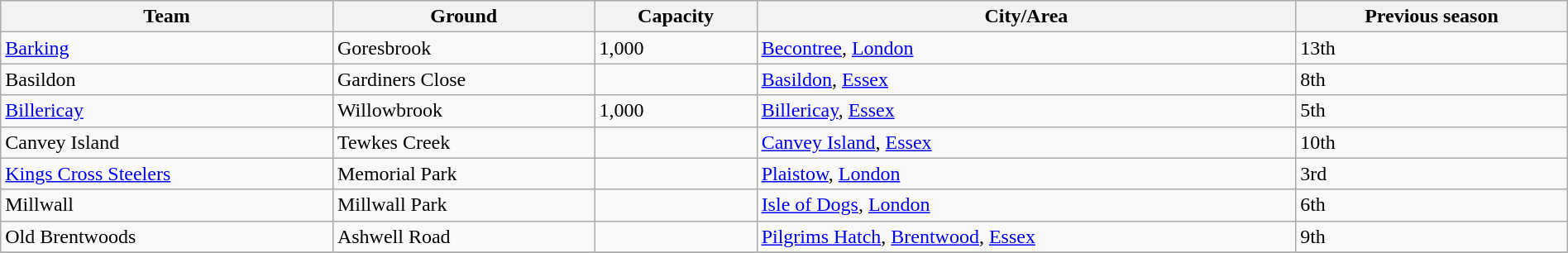<table class="wikitable sortable" width=100%>
<tr>
<th>Team</th>
<th>Ground</th>
<th>Capacity</th>
<th>City/Area</th>
<th>Previous season</th>
</tr>
<tr>
<td><a href='#'>Barking</a></td>
<td>Goresbrook</td>
<td>1,000</td>
<td><a href='#'>Becontree</a>, <a href='#'>London</a></td>
<td>13th</td>
</tr>
<tr>
<td>Basildon</td>
<td>Gardiners Close</td>
<td></td>
<td><a href='#'>Basildon</a>, <a href='#'>Essex</a></td>
<td>8th</td>
</tr>
<tr>
<td><a href='#'>Billericay</a></td>
<td>Willowbrook</td>
<td>1,000</td>
<td><a href='#'>Billericay</a>, <a href='#'>Essex</a></td>
<td>5th</td>
</tr>
<tr>
<td>Canvey Island</td>
<td>Tewkes Creek</td>
<td></td>
<td><a href='#'>Canvey Island</a>, <a href='#'>Essex</a></td>
<td>10th</td>
</tr>
<tr>
<td><a href='#'>Kings Cross Steelers</a></td>
<td>Memorial Park</td>
<td></td>
<td><a href='#'>Plaistow</a>, <a href='#'>London</a></td>
<td>3rd</td>
</tr>
<tr>
<td>Millwall</td>
<td>Millwall Park</td>
<td></td>
<td><a href='#'>Isle of Dogs</a>, <a href='#'>London</a></td>
<td>6th</td>
</tr>
<tr>
<td>Old Brentwoods</td>
<td>Ashwell Road</td>
<td></td>
<td><a href='#'>Pilgrims Hatch</a>, <a href='#'>Brentwood</a>, <a href='#'>Essex</a></td>
<td>9th</td>
</tr>
<tr>
</tr>
</table>
